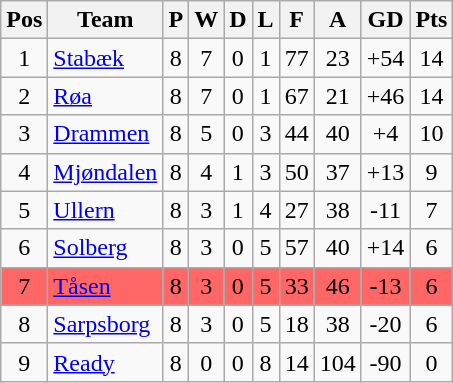<table class="wikitable sortable" style="text-align: center;">
<tr>
<th>Pos</th>
<th>Team</th>
<th>P</th>
<th>W</th>
<th>D</th>
<th>L</th>
<th>F</th>
<th>A</th>
<th>GD</th>
<th>Pts</th>
</tr>
<tr>
<td>1</td>
<td align="left"><a href='#'>Stabæk</a></td>
<td>8</td>
<td>7</td>
<td>0</td>
<td>1</td>
<td>77</td>
<td>23</td>
<td>+54</td>
<td>14</td>
</tr>
<tr>
<td>2</td>
<td align="left"><a href='#'>Røa</a></td>
<td>8</td>
<td>7</td>
<td>0</td>
<td>1</td>
<td>67</td>
<td>21</td>
<td>+46</td>
<td>14</td>
</tr>
<tr>
<td>3</td>
<td align="left"><a href='#'>Drammen</a></td>
<td>8</td>
<td>5</td>
<td>0</td>
<td>3</td>
<td>44</td>
<td>40</td>
<td>+4</td>
<td>10</td>
</tr>
<tr>
<td>4</td>
<td align="left"><a href='#'>Mjøndalen</a></td>
<td>8</td>
<td>4</td>
<td>1</td>
<td>3</td>
<td>50</td>
<td>37</td>
<td>+13</td>
<td>9</td>
</tr>
<tr>
<td>5</td>
<td align="left"><a href='#'>Ullern</a></td>
<td>8</td>
<td>3</td>
<td>1</td>
<td>4</td>
<td>27</td>
<td>38</td>
<td>-11</td>
<td>7</td>
</tr>
<tr>
<td>6</td>
<td align="left"><a href='#'>Solberg</a></td>
<td>8</td>
<td>3</td>
<td>0</td>
<td>5</td>
<td>57</td>
<td>40</td>
<td>+14</td>
<td>6</td>
</tr>
<tr style="background:#FF6666;">
<td>7</td>
<td align="left"><a href='#'>Tåsen</a></td>
<td>8</td>
<td>3</td>
<td>0</td>
<td>5</td>
<td>33</td>
<td>46</td>
<td>-13</td>
<td>6</td>
</tr>
<tr>
<td>8</td>
<td align="left"><a href='#'>Sarpsborg</a></td>
<td>8</td>
<td>3</td>
<td>0</td>
<td>5</td>
<td>18</td>
<td>38</td>
<td>-20</td>
<td>6</td>
</tr>
<tr>
<td>9</td>
<td align="left"><a href='#'>Ready</a></td>
<td>8</td>
<td>0</td>
<td>0</td>
<td>8</td>
<td>14</td>
<td>104</td>
<td>-90</td>
<td>0</td>
</tr>
</table>
